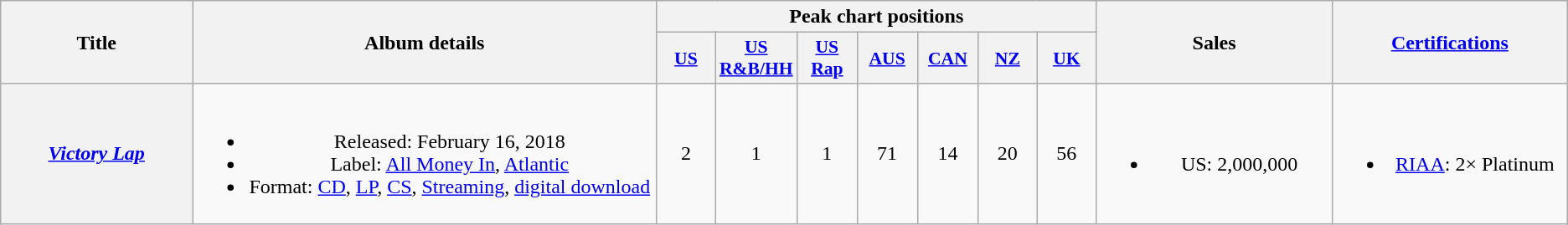<table class="wikitable plainrowheaders" style="text-align:center;">
<tr>
<th scope="col" rowspan="2" style="width:10em;">Title</th>
<th scope="col" rowspan="2" style="width:25em;">Album details</th>
<th scope="col" colspan="7">Peak chart positions</th>
<th scope="col" rowspan="2" style="width:12em;">Sales</th>
<th scope="col" rowspan="2" style="width:12em;"><a href='#'>Certifications</a></th>
</tr>
<tr>
<th scope="col" style="width:3em;font-size:90%;"><a href='#'>US</a><br></th>
<th scope="col" style="width:3em;font-size:90%;"><a href='#'>US R&B/HH</a><br></th>
<th scope="col" style="width:3em;font-size:90%;"><a href='#'>US Rap</a><br></th>
<th scope="col" style="width:3em;font-size:90%;"><a href='#'>AUS</a><br></th>
<th scope="col" style="width:3em;font-size:90%;"><a href='#'>CAN</a><br></th>
<th scope="col" style="width:3em;font-size:90%;"><a href='#'>NZ</a><br></th>
<th scope="col" style="width:3em;font-size:90%;"><a href='#'>UK</a><br></th>
</tr>
<tr>
<th scope="row"><em><a href='#'>Victory Lap</a></em></th>
<td><br><ul><li>Released: February 16, 2018</li><li>Label: <a href='#'>All Money In</a>, <a href='#'>Atlantic</a></li><li>Format: <a href='#'>CD</a>, <a href='#'>LP</a>, <a href='#'>CS</a>, <a href='#'>Streaming</a>, <a href='#'>digital download</a></li></ul></td>
<td>2</td>
<td>1</td>
<td>1</td>
<td>71</td>
<td>14</td>
<td>20</td>
<td>56</td>
<td><br><ul><li>US: 2,000,000</li></ul></td>
<td><br><ul><li><a href='#'>RIAA</a>: 2× Platinum</li></ul></td>
</tr>
</table>
